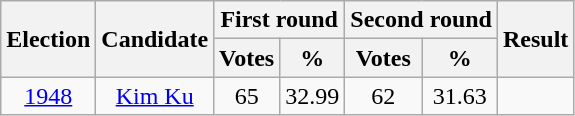<table class="wikitable" style="text-align:center">
<tr>
<th rowspan="2">Election</th>
<th rowspan="2">Candidate</th>
<th colspan="2">First round</th>
<th colspan="2">Second round</th>
<th rowspan="2">Result</th>
</tr>
<tr>
<th>Votes</th>
<th>%</th>
<th>Votes</th>
<th>%</th>
</tr>
<tr>
<td><a href='#'>1948</a></td>
<td><a href='#'>Kim Ku</a></td>
<td>65</td>
<td>32.99</td>
<td>62</td>
<td>31.63</td>
<td></td>
</tr>
</table>
